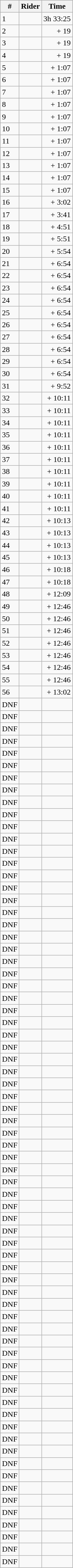<table class="wikitable">
<tr>
<th scope=col>#</th>
<th scope=col>Rider</th>
<th scope=col>Time</th>
</tr>
<tr>
<td>1</td>
<td></td>
<td align=right>3h 33:25</td>
</tr>
<tr>
<td>2</td>
<td></td>
<td align=right>+ 19</td>
</tr>
<tr>
<td>3</td>
<td></td>
<td align=right>+ 19</td>
</tr>
<tr>
<td>4</td>
<td></td>
<td align=right>+ 19</td>
</tr>
<tr>
<td>5</td>
<td></td>
<td align=right>+ 1:07</td>
</tr>
<tr>
<td>6</td>
<td></td>
<td align=right>+ 1:07</td>
</tr>
<tr>
<td>7</td>
<td></td>
<td align=right>+ 1:07</td>
</tr>
<tr>
<td>8</td>
<td></td>
<td align=right>+ 1:07</td>
</tr>
<tr>
<td>9</td>
<td></td>
<td align=right>+ 1:07</td>
</tr>
<tr>
<td>10</td>
<td></td>
<td align=right>+ 1:07</td>
</tr>
<tr>
<td>11</td>
<td></td>
<td align=right>+ 1:07</td>
</tr>
<tr>
<td>12</td>
<td></td>
<td align=right>+ 1:07</td>
</tr>
<tr>
<td>13</td>
<td></td>
<td align=right>+ 1:07</td>
</tr>
<tr>
<td>14</td>
<td></td>
<td align=right>+ 1:07</td>
</tr>
<tr>
<td>15</td>
<td></td>
<td align=right>+ 1:07</td>
</tr>
<tr>
<td>16</td>
<td></td>
<td align=right>+ 3:02</td>
</tr>
<tr>
<td>17</td>
<td></td>
<td align=right>+ 3:41</td>
</tr>
<tr>
<td>18</td>
<td></td>
<td align=right>+ 4:51</td>
</tr>
<tr>
<td>19</td>
<td></td>
<td align=right>+ 5:51</td>
</tr>
<tr>
<td>20</td>
<td></td>
<td align=right>+ 5:54</td>
</tr>
<tr>
<td>21</td>
<td></td>
<td align=right>+ 6:54</td>
</tr>
<tr>
<td>22</td>
<td></td>
<td align=right>+ 6:54</td>
</tr>
<tr>
<td>23</td>
<td></td>
<td align=right>+ 6:54</td>
</tr>
<tr>
<td>24</td>
<td></td>
<td align=right>+ 6:54</td>
</tr>
<tr>
<td>25</td>
<td></td>
<td align=right>+ 6:54</td>
</tr>
<tr>
<td>26</td>
<td></td>
<td align=right>+ 6:54</td>
</tr>
<tr>
<td>27</td>
<td></td>
<td align=right>+ 6:54</td>
</tr>
<tr>
<td>28</td>
<td></td>
<td align=right>+ 6:54</td>
</tr>
<tr>
<td>29</td>
<td></td>
<td align=right>+ 6:54</td>
</tr>
<tr>
<td>30</td>
<td></td>
<td align=right>+ 6:54</td>
</tr>
<tr>
<td>31</td>
<td></td>
<td align=right>+ 9:52</td>
</tr>
<tr>
<td>32</td>
<td></td>
<td align=right>+ 10:11</td>
</tr>
<tr>
<td>33</td>
<td></td>
<td align=right>+ 10:11</td>
</tr>
<tr>
<td>34</td>
<td></td>
<td align=right>+ 10:11</td>
</tr>
<tr>
<td>35</td>
<td></td>
<td align=right>+ 10:11</td>
</tr>
<tr>
<td>36</td>
<td></td>
<td align=right>+ 10:11</td>
</tr>
<tr>
<td>37</td>
<td></td>
<td align=right>+ 10:11</td>
</tr>
<tr>
<td>38</td>
<td></td>
<td align=right>+ 10:11</td>
</tr>
<tr>
<td>39</td>
<td></td>
<td align=right>+ 10:11</td>
</tr>
<tr>
<td>40</td>
<td></td>
<td align=right>+ 10:11</td>
</tr>
<tr>
<td>41</td>
<td></td>
<td align=right>+ 10:11</td>
</tr>
<tr>
<td>42</td>
<td></td>
<td align=right>+ 10:13</td>
</tr>
<tr>
<td>43</td>
<td></td>
<td align=right>+ 10:13</td>
</tr>
<tr>
<td>44</td>
<td></td>
<td align=right>+ 10:13</td>
</tr>
<tr>
<td>45</td>
<td></td>
<td align=right>+ 10:13</td>
</tr>
<tr>
<td>46</td>
<td></td>
<td align=right>+ 10:18</td>
</tr>
<tr>
<td>47</td>
<td></td>
<td align=right>+ 10:18</td>
</tr>
<tr>
<td>48</td>
<td></td>
<td align=right>+ 12:09</td>
</tr>
<tr>
<td>49</td>
<td></td>
<td align=right>+ 12:46</td>
</tr>
<tr>
<td>50</td>
<td></td>
<td align=right>+ 12:46</td>
</tr>
<tr>
<td>51</td>
<td></td>
<td align=right>+ 12:46</td>
</tr>
<tr>
<td>52</td>
<td></td>
<td align=right>+ 12:46</td>
</tr>
<tr>
<td>53</td>
<td></td>
<td align=right>+ 12:46</td>
</tr>
<tr>
<td>54</td>
<td></td>
<td align=right>+ 12:46</td>
</tr>
<tr>
<td>55</td>
<td></td>
<td align=right>+ 12:46</td>
</tr>
<tr>
<td>56</td>
<td></td>
<td align=right>+ 13:02</td>
</tr>
<tr>
<td>DNF</td>
<td></td>
<td></td>
</tr>
<tr>
<td>DNF</td>
<td></td>
<td></td>
</tr>
<tr>
<td>DNF</td>
<td></td>
<td></td>
</tr>
<tr>
<td>DNF</td>
<td></td>
<td></td>
</tr>
<tr>
<td>DNF</td>
<td></td>
<td></td>
</tr>
<tr>
<td>DNF</td>
<td></td>
<td></td>
</tr>
<tr>
<td>DNF</td>
<td></td>
<td></td>
</tr>
<tr>
<td>DNF</td>
<td></td>
<td></td>
</tr>
<tr>
<td>DNF</td>
<td></td>
<td></td>
</tr>
<tr>
<td>DNF</td>
<td></td>
<td></td>
</tr>
<tr>
<td>DNF</td>
<td></td>
<td></td>
</tr>
<tr>
<td>DNF</td>
<td></td>
<td></td>
</tr>
<tr>
<td>DNF</td>
<td></td>
<td></td>
</tr>
<tr>
<td>DNF</td>
<td></td>
<td></td>
</tr>
<tr>
<td>DNF</td>
<td></td>
<td></td>
</tr>
<tr>
<td>DNF</td>
<td></td>
<td></td>
</tr>
<tr>
<td>DNF</td>
<td></td>
<td></td>
</tr>
<tr>
<td>DNF</td>
<td></td>
<td></td>
</tr>
<tr>
<td>DNF</td>
<td></td>
<td></td>
</tr>
<tr>
<td>DNF</td>
<td></td>
<td></td>
</tr>
<tr>
<td>DNF</td>
<td></td>
<td></td>
</tr>
<tr>
<td>DNF</td>
<td></td>
<td></td>
</tr>
<tr>
<td>DNF</td>
<td></td>
<td></td>
</tr>
<tr>
<td>DNF</td>
<td></td>
<td></td>
</tr>
<tr>
<td>DNF</td>
<td></td>
<td></td>
</tr>
<tr>
<td>DNF</td>
<td></td>
<td></td>
</tr>
<tr>
<td>DNF</td>
<td></td>
<td></td>
</tr>
<tr>
<td>DNF</td>
<td></td>
<td></td>
</tr>
<tr>
<td>DNF</td>
<td></td>
<td></td>
</tr>
<tr>
<td>DNF</td>
<td></td>
<td></td>
</tr>
<tr>
<td>DNF</td>
<td></td>
<td></td>
</tr>
<tr>
<td>DNF</td>
<td></td>
<td></td>
</tr>
<tr>
<td>DNF</td>
<td></td>
<td></td>
</tr>
<tr>
<td>DNF</td>
<td></td>
<td></td>
</tr>
<tr>
<td>DNF</td>
<td></td>
<td></td>
</tr>
<tr>
<td>DNF</td>
<td></td>
<td></td>
</tr>
<tr>
<td>DNF</td>
<td></td>
<td></td>
</tr>
<tr>
<td>DNF</td>
<td></td>
<td></td>
</tr>
<tr>
<td>DNF</td>
<td></td>
<td></td>
</tr>
<tr>
<td>DNF</td>
<td></td>
<td></td>
</tr>
<tr>
<td>DNF</td>
<td></td>
<td></td>
</tr>
<tr>
<td>DNF</td>
<td></td>
<td></td>
</tr>
<tr>
<td>DNF</td>
<td></td>
<td></td>
</tr>
<tr>
<td>DNF</td>
<td></td>
<td></td>
</tr>
<tr>
<td>DNF</td>
<td></td>
<td></td>
</tr>
<tr>
<td>DNF</td>
<td></td>
<td></td>
</tr>
<tr>
<td>DNF</td>
<td></td>
<td></td>
</tr>
<tr>
<td>DNF</td>
<td></td>
<td></td>
</tr>
<tr>
<td>DNF</td>
<td></td>
<td></td>
</tr>
<tr>
<td>DNF</td>
<td></td>
<td></td>
</tr>
<tr>
<td>DNF</td>
<td></td>
<td></td>
</tr>
<tr>
<td>DNF</td>
<td></td>
<td></td>
</tr>
<tr>
<td>DNF</td>
<td></td>
<td></td>
</tr>
<tr>
<td>DNF</td>
<td></td>
<td></td>
</tr>
<tr>
<td>DNF</td>
<td></td>
<td></td>
</tr>
<tr>
<td>DNF</td>
<td></td>
<td></td>
</tr>
<tr>
<td>DNF</td>
<td></td>
<td></td>
</tr>
<tr>
<td>DNF</td>
<td></td>
<td></td>
</tr>
<tr>
<td>DNF</td>
<td></td>
<td></td>
</tr>
<tr>
<td>DNF</td>
<td></td>
<td></td>
</tr>
<tr>
<td>DNF</td>
<td></td>
<td></td>
</tr>
<tr>
<td>DNF</td>
<td></td>
<td></td>
</tr>
<tr>
<td>DNF</td>
<td></td>
<td></td>
</tr>
<tr>
<td>DNF</td>
<td></td>
<td></td>
</tr>
<tr>
<td>DNF</td>
<td></td>
<td></td>
</tr>
<tr>
<td>DNF</td>
<td></td>
<td></td>
</tr>
<tr>
<td>DNF</td>
<td></td>
<td></td>
</tr>
<tr>
<td>DNF</td>
<td></td>
<td></td>
</tr>
<tr>
<td>DNF</td>
<td></td>
<td></td>
</tr>
<tr>
<td>DNF</td>
<td></td>
<td></td>
</tr>
<tr>
<td>DNF</td>
<td></td>
<td></td>
</tr>
</table>
